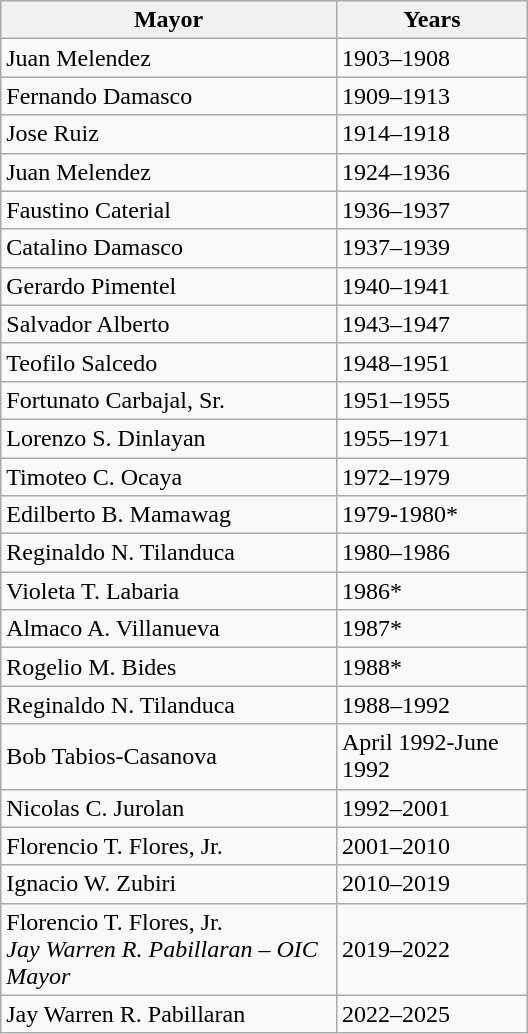<table class="wikitable floatright" style="max-width: 22em">
<tr>
<th>Mayor</th>
<th>Years</th>
</tr>
<tr>
<td>Juan Melendez</td>
<td>1903–1908</td>
</tr>
<tr>
<td>Fernando Damasco</td>
<td>1909–1913</td>
</tr>
<tr>
<td>Jose Ruiz</td>
<td>1914–1918</td>
</tr>
<tr>
<td>Juan Melendez</td>
<td>1924–1936</td>
</tr>
<tr>
<td>Faustino Caterial</td>
<td>1936–1937</td>
</tr>
<tr>
<td>Catalino Damasco</td>
<td>1937–1939</td>
</tr>
<tr>
<td>Gerardo Pimentel</td>
<td>1940–1941</td>
</tr>
<tr>
<td>Salvador Alberto</td>
<td>1943–1947</td>
</tr>
<tr>
<td>Teofilo Salcedo</td>
<td>1948–1951</td>
</tr>
<tr>
<td>Fortunato Carbajal, Sr.</td>
<td>1951–1955</td>
</tr>
<tr>
<td>Lorenzo S. Dinlayan</td>
<td>1955–1971</td>
</tr>
<tr>
<td>Timoteo C. Ocaya</td>
<td>1972–1979</td>
</tr>
<tr>
<td>Edilberto B. Mamawag</td>
<td>1979-1980*</td>
</tr>
<tr>
<td>Reginaldo N. Tilanduca</td>
<td>1980–1986</td>
</tr>
<tr>
<td>Violeta T. Labaria</td>
<td>1986*</td>
</tr>
<tr>
<td>Almaco A. Villanueva</td>
<td>1987*</td>
</tr>
<tr>
<td>Rogelio M. Bides</td>
<td>1988*</td>
</tr>
<tr>
<td>Reginaldo N. Tilanduca</td>
<td>1988–1992</td>
</tr>
<tr>
<td>Bob Tabios-Casanova</td>
<td>April 1992-June 1992</td>
</tr>
<tr>
<td>Nicolas C. Jurolan</td>
<td>1992–2001</td>
</tr>
<tr>
<td>Florencio T. Flores, Jr.</td>
<td>2001–2010</td>
</tr>
<tr>
<td>Ignacio W. Zubiri</td>
<td>2010–2019</td>
</tr>
<tr>
<td>Florencio T. Flores, Jr. <br> <em>Jay Warren R. Pabillaran – OIC Mayor</em></td>
<td>2019–2022</td>
</tr>
<tr>
<td>Jay Warren R. Pabillaran</td>
<td>2022–2025</td>
</tr>
</table>
